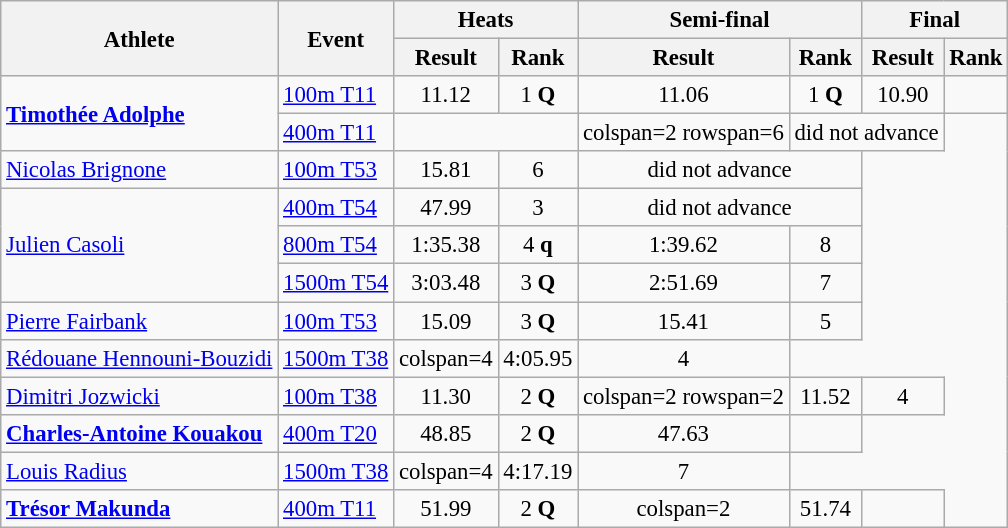<table class=wikitable style="font-size:95%">
<tr>
<th rowspan="2">Athlete</th>
<th rowspan="2">Event</th>
<th colspan="2">Heats</th>
<th colspan="2">Semi-final</th>
<th colspan="2">Final</th>
</tr>
<tr>
<th>Result</th>
<th>Rank</th>
<th>Result</th>
<th>Rank</th>
<th>Result</th>
<th>Rank</th>
</tr>
<tr align=center>
<td rowspan=2 align=left><strong><a href='#'>Timothée Adolphe</a></strong></td>
<td align=left><a href='#'>100m T11</a></td>
<td>11.12</td>
<td>1 <strong>Q</strong></td>
<td>11.06</td>
<td>1 <strong>Q</strong></td>
<td>10.90</td>
<td></td>
</tr>
<tr align=center>
<td align=left><a href='#'>400m T11</a></td>
<td colspan=2></td>
<td>colspan=2 rowspan=6 </td>
<td colspan=2>did not advance</td>
</tr>
<tr align=center>
<td align=left><a href='#'>Nicolas Brignone</a></td>
<td align=left><a href='#'>100m T53</a></td>
<td>15.81</td>
<td>6</td>
<td colspan=2>did not advance</td>
</tr>
<tr align=center>
<td align=left rowspan=3><a href='#'>Julien Casoli</a></td>
<td align=left><a href='#'>400m T54</a></td>
<td>47.99</td>
<td>3</td>
<td colspan=2>did not advance</td>
</tr>
<tr align=center>
<td align=left><a href='#'>800m T54</a></td>
<td>1:35.38</td>
<td>4 <strong>q</strong></td>
<td>1:39.62</td>
<td>8</td>
</tr>
<tr align=center>
<td align=left><a href='#'>1500m T54</a></td>
<td>3:03.48</td>
<td>3 <strong>Q</strong></td>
<td>2:51.69</td>
<td>7</td>
</tr>
<tr align=center>
<td align=left><a href='#'>Pierre Fairbank</a></td>
<td align=left><a href='#'>100m T53</a></td>
<td>15.09</td>
<td>3 <strong>Q</strong></td>
<td>15.41</td>
<td>5</td>
</tr>
<tr align=center>
<td align=left><a href='#'>Rédouane Hennouni-Bouzidi</a></td>
<td align=left><a href='#'>1500m T38</a></td>
<td>colspan=4 </td>
<td>4:05.95</td>
<td>4</td>
</tr>
<tr align=center>
<td align=left><a href='#'>Dimitri Jozwicki</a></td>
<td align=left><a href='#'>100m T38</a></td>
<td>11.30</td>
<td>2 <strong>Q</strong></td>
<td>colspan=2 rowspan=2 </td>
<td>11.52</td>
<td>4</td>
</tr>
<tr align=center>
<td align=left><strong><a href='#'>Charles-Antoine Kouakou</a></strong></td>
<td align=left><a href='#'>400m T20</a></td>
<td>48.85</td>
<td>2 <strong>Q</strong></td>
<td>47.63</td>
<td></td>
</tr>
<tr align=center>
<td align=left><a href='#'>Louis Radius</a></td>
<td align=left><a href='#'>1500m T38</a></td>
<td>colspan=4 </td>
<td>4:17.19</td>
<td>7</td>
</tr>
<tr align=center>
<td align=left><strong><a href='#'>Trésor Makunda</a></strong></td>
<td align=left><a href='#'>400m T11</a></td>
<td>51.99</td>
<td>2 <strong>Q</strong></td>
<td>colspan=2 </td>
<td>51.74</td>
<td></td>
</tr>
</table>
